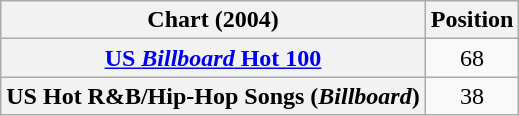<table class="wikitable sortable plainrowheaders">
<tr>
<th scope="col">Chart (2004)</th>
<th scope="col">Position</th>
</tr>
<tr>
<th scope="row"><a href='#'>US <em>Billboard</em> Hot 100</a></th>
<td style="text-align:center;">68</td>
</tr>
<tr>
<th scope="row">US Hot R&B/Hip-Hop Songs (<em>Billboard</em>)</th>
<td style="text-align:center;">38</td>
</tr>
</table>
